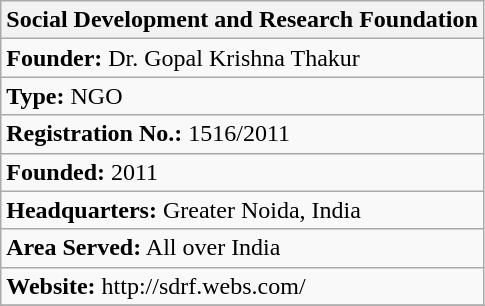<table class="wikitable">
<tr>
<th><strong>Social Development and Research Foundation</strong></th>
</tr>
<tr>
<td><strong>Founder:</strong> Dr. Gopal Krishna Thakur</td>
</tr>
<tr>
<td><strong>Type:</strong> NGO</td>
</tr>
<tr>
<td><strong>Registration No.:</strong> 1516/2011</td>
</tr>
<tr>
<td><strong>Founded:</strong> 2011</td>
</tr>
<tr>
<td><strong>Headquarters:</strong> Greater Noida, India</td>
</tr>
<tr>
<td><strong>Area Served:</strong> All over India</td>
</tr>
<tr>
<td><strong>Website:</strong> http://sdrf.webs.com/</td>
</tr>
<tr>
</tr>
</table>
